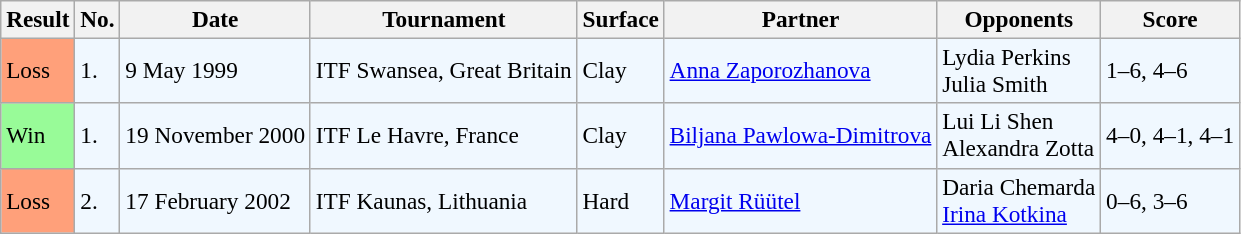<table class="sortable wikitable" style=font-size:97%>
<tr>
<th>Result</th>
<th>No.</th>
<th>Date</th>
<th>Tournament</th>
<th>Surface</th>
<th>Partner</th>
<th>Opponents</th>
<th class="unsortable">Score</th>
</tr>
<tr style="background:#f0f8ff;">
<td bgcolor="FFA07A">Loss</td>
<td>1.</td>
<td>9 May 1999</td>
<td>ITF Swansea, Great Britain</td>
<td>Clay</td>
<td> <a href='#'>Anna Zaporozhanova</a></td>
<td> Lydia Perkins <br>  Julia Smith</td>
<td>1–6, 4–6</td>
</tr>
<tr style="background:#f0f8ff;">
<td style="background:#98fb98;">Win</td>
<td>1.</td>
<td>19 November 2000</td>
<td>ITF Le Havre, France</td>
<td>Clay</td>
<td> <a href='#'>Biljana Pawlowa-Dimitrova</a></td>
<td> Lui Li Shen <br>  Alexandra Zotta</td>
<td>4–0, 4–1, 4–1</td>
</tr>
<tr style="background:#f0f8ff;">
<td bgcolor="FFA07A">Loss</td>
<td>2.</td>
<td>17 February 2002</td>
<td>ITF Kaunas, Lithuania</td>
<td>Hard</td>
<td> <a href='#'>Margit Rüütel</a></td>
<td> Daria Chemarda <br>  <a href='#'>Irina Kotkina</a></td>
<td>0–6, 3–6</td>
</tr>
</table>
